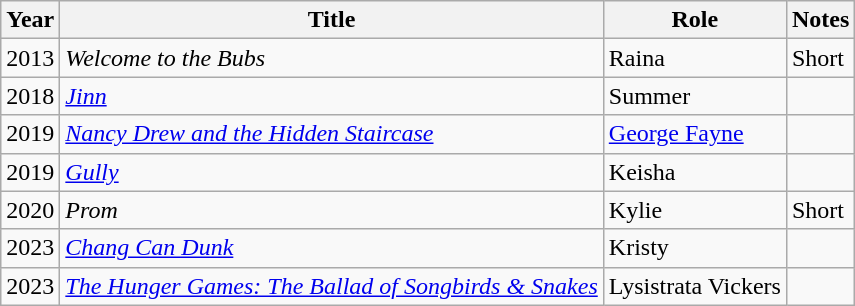<table class="wikitable sortable">
<tr>
<th>Year</th>
<th>Title</th>
<th>Role</th>
<th class="unsortable">Notes</th>
</tr>
<tr>
<td>2013</td>
<td><em>Welcome to the Bubs</em></td>
<td>Raina</td>
<td>Short</td>
</tr>
<tr>
<td>2018</td>
<td><em><a href='#'>Jinn</a></em></td>
<td>Summer</td>
<td></td>
</tr>
<tr>
<td>2019</td>
<td><em><a href='#'>Nancy Drew and the Hidden Staircase</a></em></td>
<td><a href='#'>George Fayne</a></td>
<td></td>
</tr>
<tr>
<td>2019</td>
<td><em><a href='#'>Gully</a></em></td>
<td>Keisha</td>
<td></td>
</tr>
<tr>
<td>2020</td>
<td><em>Prom</em></td>
<td>Kylie</td>
<td>Short</td>
</tr>
<tr>
<td>2023</td>
<td><em><a href='#'>Chang Can Dunk</a></em></td>
<td>Kristy</td>
<td></td>
</tr>
<tr>
<td>2023</td>
<td><em><a href='#'>The Hunger Games: The Ballad of Songbirds & Snakes</a></em></td>
<td>Lysistrata Vickers</td>
<td></td>
</tr>
</table>
